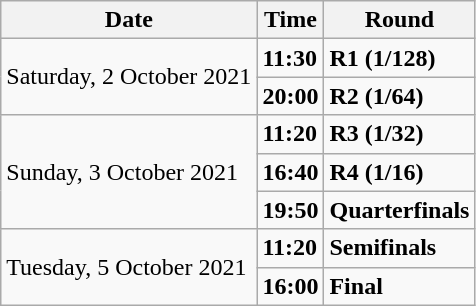<table class="wikitable">
<tr>
<th>Date</th>
<th>Time</th>
<th>Round</th>
</tr>
<tr>
<td rowspan=2>Saturday, 2 October 2021</td>
<td><strong>11:30</strong></td>
<td><strong>R1 (1/128)</strong></td>
</tr>
<tr>
<td><strong>20:00</strong></td>
<td><strong>R2 (1/64)</strong></td>
</tr>
<tr>
<td rowspan=3>Sunday, 3 October 2021</td>
<td><strong>11:20</strong></td>
<td><strong>R3 (1/32)</strong></td>
</tr>
<tr>
<td><strong>16:40</strong></td>
<td><strong>R4 (1/16)</strong></td>
</tr>
<tr>
<td><strong>19:50</strong></td>
<td><strong>Quarterfinals</strong></td>
</tr>
<tr>
<td rowspan=2>Tuesday, 5 October 2021</td>
<td><strong>11:20</strong></td>
<td><strong>Semifinals</strong></td>
</tr>
<tr>
<td><strong>16:00</strong></td>
<td><strong>Final</strong></td>
</tr>
</table>
